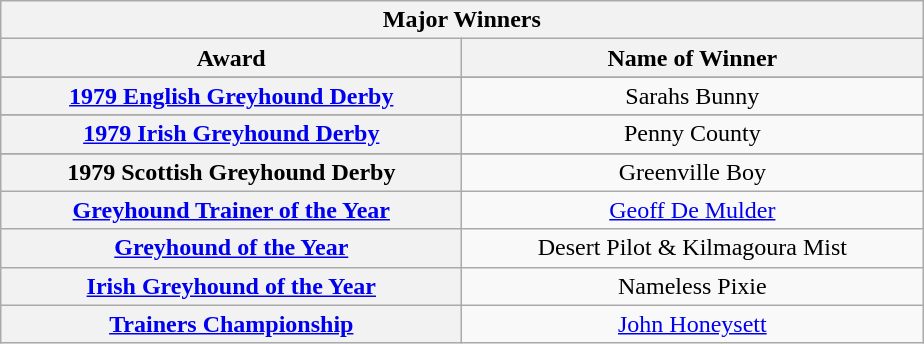<table class="wikitable">
<tr>
<th colspan="2">Major Winners</th>
</tr>
<tr>
<th width=300>Award</th>
<th width=300>Name of Winner</th>
</tr>
<tr>
</tr>
<tr align=center>
<th><a href='#'>1979 English Greyhound Derby</a></th>
<td>Sarahs Bunny </td>
</tr>
<tr>
</tr>
<tr align=center>
<th><a href='#'>1979 Irish Greyhound Derby</a></th>
<td>Penny County </td>
</tr>
<tr>
</tr>
<tr align=center>
<th>1979 Scottish Greyhound Derby</th>
<td>Greenville Boy </td>
</tr>
<tr align=center>
<th><a href='#'>Greyhound Trainer of the Year</a></th>
<td><a href='#'>Geoff De Mulder</a></td>
</tr>
<tr align=center>
<th><a href='#'>Greyhound of the Year</a></th>
<td>Desert Pilot & Kilmagoura Mist</td>
</tr>
<tr align=center>
<th><a href='#'>Irish Greyhound of the Year</a></th>
<td>Nameless Pixie</td>
</tr>
<tr align=center>
<th><a href='#'>Trainers Championship</a></th>
<td><a href='#'>John Honeysett</a></td>
</tr>
</table>
